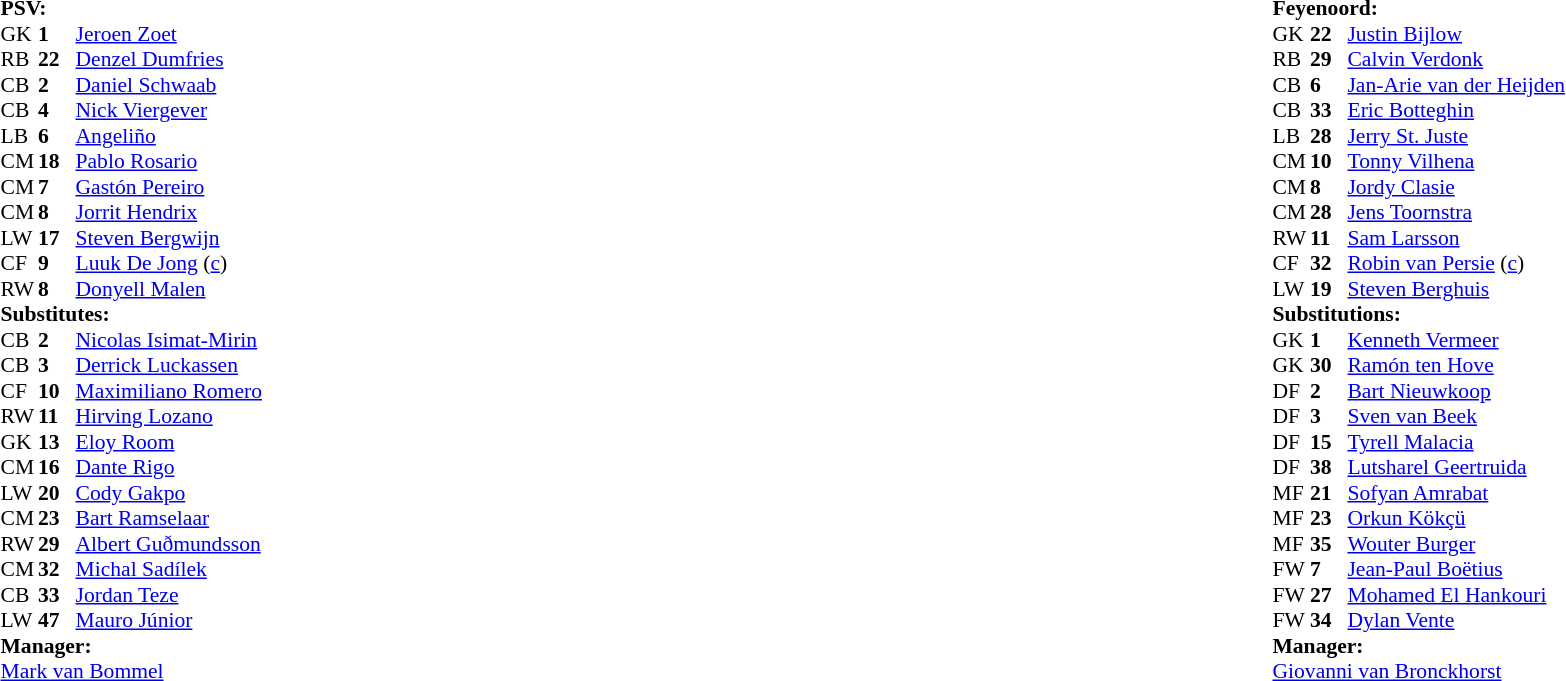<table width="100%">
<tr>
<td valign="top" width="50%"><br><table style="font-size: 90%" cellspacing="0" cellpadding="0">
<tr>
<td colspan="4"><strong>PSV:</strong></td>
</tr>
<tr>
<th width=25></th>
<th width=25></th>
</tr>
<tr>
<td>GK</td>
<td><strong>1</strong></td>
<td> <a href='#'>Jeroen Zoet</a></td>
<td></td>
<td></td>
</tr>
<tr>
<td>RB</td>
<td><strong>22</strong></td>
<td> <a href='#'>Denzel Dumfries</a></td>
<td></td>
<td></td>
</tr>
<tr>
<td>CB</td>
<td><strong>2</strong></td>
<td> <a href='#'>Daniel Schwaab</a></td>
<td></td>
<td></td>
</tr>
<tr>
<td>CB</td>
<td><strong>4</strong></td>
<td> <a href='#'>Nick Viergever</a></td>
<td></td>
<td></td>
</tr>
<tr>
<td>LB</td>
<td><strong>6</strong></td>
<td> <a href='#'>Angeliño</a></td>
<td></td>
<td></td>
</tr>
<tr>
<td>CM</td>
<td><strong>18</strong></td>
<td> <a href='#'>Pablo Rosario</a></td>
<td></td>
<td></td>
</tr>
<tr>
<td>CM</td>
<td><strong>7</strong></td>
<td> <a href='#'>Gastón Pereiro</a></td>
<td></td>
<td></td>
</tr>
<tr>
<td>CM</td>
<td><strong>8</strong></td>
<td> <a href='#'>Jorrit Hendrix</a></td>
<td></td>
<td></td>
</tr>
<tr>
<td>LW</td>
<td><strong>17</strong></td>
<td> <a href='#'>Steven Bergwijn</a></td>
<td></td>
<td></td>
</tr>
<tr>
<td>CF</td>
<td><strong>9</strong></td>
<td> <a href='#'>Luuk De Jong</a> (<a href='#'>c</a>)</td>
<td></td>
<td></td>
</tr>
<tr>
<td>RW</td>
<td><strong>8</strong></td>
<td> <a href='#'>Donyell Malen</a></td>
<td></td>
<td></td>
</tr>
<tr>
<td colspan=4><strong>Substitutes:</strong></td>
</tr>
<tr>
<td>CB</td>
<td><strong>2</strong></td>
<td> <a href='#'>Nicolas Isimat-Mirin</a></td>
<td></td>
<td></td>
</tr>
<tr>
<td>CB</td>
<td><strong>3</strong></td>
<td> <a href='#'>Derrick Luckassen</a></td>
<td></td>
<td></td>
</tr>
<tr>
<td>CF</td>
<td><strong>10</strong></td>
<td> <a href='#'>Maximiliano Romero</a></td>
<td></td>
<td></td>
</tr>
<tr>
<td>RW</td>
<td><strong>11</strong></td>
<td> <a href='#'>Hirving Lozano</a></td>
<td></td>
<td></td>
</tr>
<tr>
<td>GK</td>
<td><strong>13</strong></td>
<td> <a href='#'>Eloy Room</a></td>
<td></td>
<td></td>
</tr>
<tr>
<td>CM</td>
<td><strong>16</strong></td>
<td> <a href='#'>Dante Rigo</a></td>
<td></td>
<td></td>
</tr>
<tr>
<td>LW</td>
<td><strong>20</strong></td>
<td> <a href='#'>Cody Gakpo</a></td>
<td></td>
<td></td>
</tr>
<tr>
<td>CM</td>
<td><strong>23</strong></td>
<td> <a href='#'>Bart Ramselaar</a></td>
<td></td>
<td></td>
</tr>
<tr>
<td>RW</td>
<td><strong>29</strong></td>
<td> <a href='#'>Albert Guðmundsson</a></td>
<td></td>
<td></td>
</tr>
<tr>
<td>CM</td>
<td><strong>32</strong></td>
<td> <a href='#'>Michal Sadílek</a></td>
<td></td>
<td></td>
</tr>
<tr>
<td>CB</td>
<td><strong>33</strong></td>
<td> <a href='#'>Jordan Teze</a></td>
<td></td>
<td></td>
</tr>
<tr>
<td>LW</td>
<td><strong>47</strong></td>
<td> <a href='#'>Mauro Júnior</a></td>
<td></td>
<td></td>
</tr>
<tr>
<td colspan=3><strong>Manager:</strong></td>
</tr>
<tr>
<td colspan=4> <a href='#'>Mark van Bommel</a></td>
</tr>
</table>
</td>
<td valign="top"></td>
<td valign="top" width="50%"><br><table style=font-size:90% cellspacing=0 cellpadding=0 align="center">
<tr>
<td colspan="4"><strong>Feyenoord:</strong></td>
</tr>
<tr>
<th width=25></th>
<th width=25></th>
</tr>
<tr>
<td>GK</td>
<td><strong>22</strong></td>
<td> <a href='#'>Justin Bijlow</a></td>
</tr>
<tr>
<td>RB</td>
<td><strong>29</strong></td>
<td> <a href='#'>Calvin Verdonk</a></td>
<td></td>
</tr>
<tr>
<td>CB</td>
<td><strong>6</strong></td>
<td> <a href='#'>Jan-Arie van der Heijden</a></td>
</tr>
<tr>
<td>CB</td>
<td><strong>33</strong></td>
<td> <a href='#'>Eric Botteghin</a></td>
</tr>
<tr>
<td>LB</td>
<td><strong>28</strong></td>
<td> <a href='#'>Jerry St. Juste</a></td>
<td></td>
<td></td>
</tr>
<tr>
<td>CM</td>
<td><strong>10</strong></td>
<td> <a href='#'>Tonny Vilhena</a></td>
</tr>
<tr>
<td>CM</td>
<td><strong>8</strong></td>
<td> <a href='#'>Jordy Clasie</a></td>
</tr>
<tr>
<td>CM</td>
<td><strong>28</strong></td>
<td> <a href='#'>Jens Toornstra</a></td>
<td></td>
<td></td>
</tr>
<tr>
<td>RW</td>
<td><strong>11</strong></td>
<td> <a href='#'>Sam Larsson</a></td>
</tr>
<tr>
<td>CF</td>
<td><strong>32</strong></td>
<td> <a href='#'>Robin van Persie</a> (<a href='#'>c</a>)</td>
<td></td>
<td></td>
</tr>
<tr>
<td>LW</td>
<td><strong>19</strong></td>
<td> <a href='#'>Steven Berghuis</a></td>
</tr>
<tr>
<td colspan=3><strong>Substitutions:</strong></td>
</tr>
<tr>
<td>GK</td>
<td><strong>1</strong></td>
<td> <a href='#'>Kenneth Vermeer</a></td>
</tr>
<tr>
<td>GK</td>
<td><strong>30</strong></td>
<td> <a href='#'>Ramón ten Hove</a></td>
</tr>
<tr>
<td>DF</td>
<td><strong>2</strong></td>
<td> <a href='#'>Bart Nieuwkoop</a></td>
<td></td>
<td></td>
</tr>
<tr>
<td>DF</td>
<td><strong>3</strong></td>
<td> <a href='#'>Sven van Beek</a></td>
</tr>
<tr>
<td>DF</td>
<td><strong>15</strong></td>
<td> <a href='#'>Tyrell Malacia</a></td>
</tr>
<tr>
<td>DF</td>
<td><strong>38</strong></td>
<td> <a href='#'>Lutsharel Geertruida</a></td>
</tr>
<tr>
<td>MF</td>
<td><strong>21</strong></td>
<td> <a href='#'>Sofyan Amrabat</a></td>
<td></td>
<td></td>
</tr>
<tr>
<td>MF</td>
<td><strong>23</strong></td>
<td> <a href='#'>Orkun Kökçü</a></td>
</tr>
<tr>
<td>MF</td>
<td><strong>35</strong></td>
<td> <a href='#'>Wouter Burger</a></td>
</tr>
<tr>
<td>FW</td>
<td><strong>7</strong></td>
<td> <a href='#'>Jean-Paul Boëtius</a></td>
</tr>
<tr>
<td>FW</td>
<td><strong>27</strong></td>
<td> <a href='#'>Mohamed El Hankouri</a></td>
</tr>
<tr>
<td>FW</td>
<td><strong>34</strong></td>
<td> <a href='#'>Dylan Vente</a></td>
<td></td>
<td></td>
</tr>
<tr>
<td colspan=3><strong>Manager:</strong></td>
</tr>
<tr>
<td colspan=4> <a href='#'>Giovanni van Bronckhorst</a></td>
</tr>
</table>
</td>
</tr>
</table>
